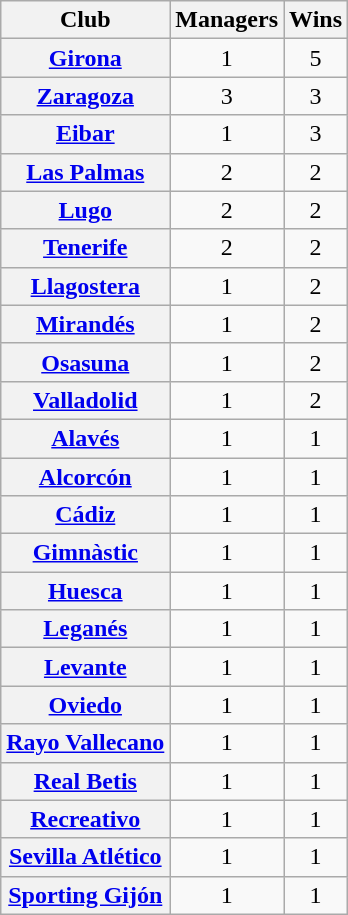<table class="wikitable sortable plainrowheaders" style=text-align:center>
<tr>
<th scope=col>Club</th>
<th scope=col>Managers</th>
<th scope=col>Wins</th>
</tr>
<tr>
<th scope=row><a href='#'>Girona</a></th>
<td>1</td>
<td>5</td>
</tr>
<tr>
<th scope=row><a href='#'>Zaragoza</a></th>
<td>3</td>
<td>3</td>
</tr>
<tr>
<th scope=row><a href='#'>Eibar</a></th>
<td>1</td>
<td>3</td>
</tr>
<tr>
<th scope=row><a href='#'>Las Palmas</a></th>
<td>2</td>
<td>2</td>
</tr>
<tr>
<th scope=row><a href='#'>Lugo</a></th>
<td>2</td>
<td>2</td>
</tr>
<tr>
<th scope=row><a href='#'>Tenerife</a></th>
<td>2</td>
<td>2</td>
</tr>
<tr>
<th scope=row><a href='#'>Llagostera</a></th>
<td>1</td>
<td>2</td>
</tr>
<tr>
<th scope=row><a href='#'>Mirandés</a></th>
<td>1</td>
<td>2</td>
</tr>
<tr>
<th scope=row><a href='#'>Osasuna</a></th>
<td>1</td>
<td>2</td>
</tr>
<tr>
<th scope=row><a href='#'>Valladolid</a></th>
<td>1</td>
<td>2</td>
</tr>
<tr>
<th scope=row><a href='#'>Alavés</a></th>
<td>1</td>
<td>1</td>
</tr>
<tr>
<th scope=row><a href='#'>Alcorcón</a></th>
<td>1</td>
<td>1</td>
</tr>
<tr>
<th scope=row><a href='#'>Cádiz</a></th>
<td>1</td>
<td>1</td>
</tr>
<tr>
<th scope=row><a href='#'>Gimnàstic</a></th>
<td>1</td>
<td>1</td>
</tr>
<tr>
<th scope=row><a href='#'>Huesca</a></th>
<td>1</td>
<td>1</td>
</tr>
<tr>
<th scope=row><a href='#'>Leganés</a></th>
<td>1</td>
<td>1</td>
</tr>
<tr>
<th scope=row><a href='#'>Levante</a></th>
<td>1</td>
<td>1</td>
</tr>
<tr>
<th scope=row><a href='#'>Oviedo</a></th>
<td>1</td>
<td>1</td>
</tr>
<tr>
<th scope=row><a href='#'>Rayo Vallecano</a></th>
<td>1</td>
<td>1</td>
</tr>
<tr>
<th scope=row><a href='#'>Real Betis</a></th>
<td>1</td>
<td>1</td>
</tr>
<tr>
<th scope=row><a href='#'>Recreativo</a></th>
<td>1</td>
<td>1</td>
</tr>
<tr>
<th scope=row><a href='#'>Sevilla Atlético</a></th>
<td>1</td>
<td>1</td>
</tr>
<tr>
<th scope=row><a href='#'>Sporting Gijón</a></th>
<td>1</td>
<td>1</td>
</tr>
</table>
